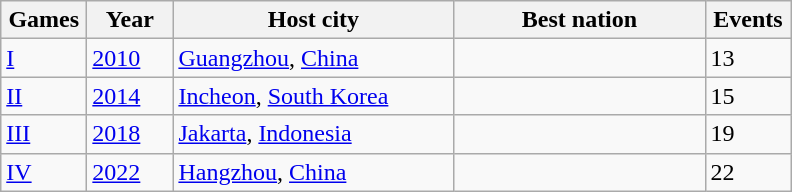<table class=wikitable>
<tr>
<th width=50>Games</th>
<th width=50>Year</th>
<th width=180>Host city</th>
<th width=160>Best nation</th>
<th width=50>Events</th>
</tr>
<tr>
<td><a href='#'>I</a></td>
<td><a href='#'>2010</a></td>
<td><a href='#'>Guangzhou</a>, <a href='#'>China</a></td>
<td></td>
<td>13</td>
</tr>
<tr>
<td><a href='#'>II</a></td>
<td><a href='#'>2014</a></td>
<td><a href='#'>Incheon</a>, <a href='#'>South Korea</a></td>
<td></td>
<td>15</td>
</tr>
<tr>
<td><a href='#'>III</a></td>
<td><a href='#'>2018</a></td>
<td><a href='#'>Jakarta</a>, <a href='#'>Indonesia</a></td>
<td></td>
<td>19</td>
</tr>
<tr>
<td><a href='#'>IV</a></td>
<td><a href='#'>2022</a></td>
<td><a href='#'>Hangzhou</a>, <a href='#'>China</a></td>
<td></td>
<td>22</td>
</tr>
</table>
